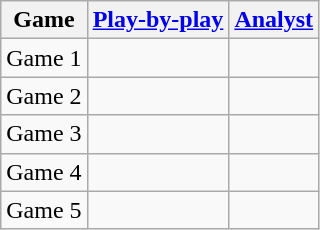<table class=wikitable>
<tr>
<th>Game</th>
<th><a href='#'>Play-by-play</a></th>
<th><a href='#'>Analyst</a></th>
</tr>
<tr>
<td>Game 1</td>
<td></td>
<td></td>
</tr>
<tr>
<td>Game 2</td>
<td></td>
<td></td>
</tr>
<tr>
<td>Game 3</td>
<td></td>
<td></td>
</tr>
<tr>
<td>Game 4</td>
<td></td>
<td></td>
</tr>
<tr>
<td>Game 5</td>
<td></td>
<td></td>
</tr>
</table>
